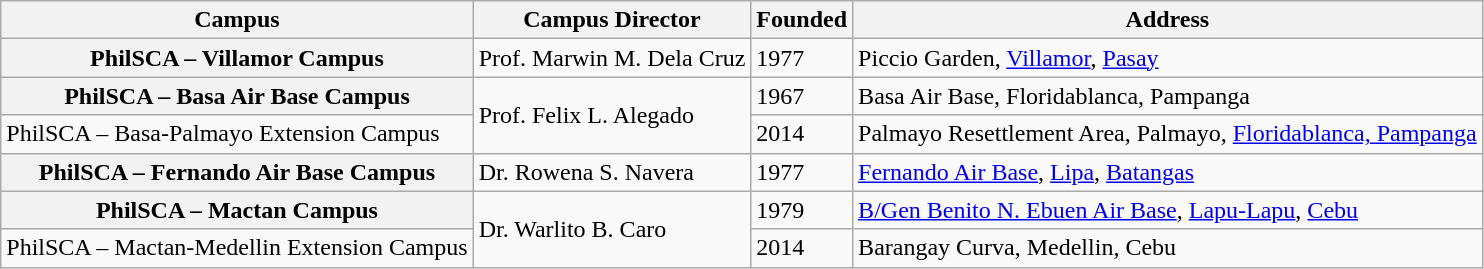<table class="wikitable plainrowheaders">
<tr>
<th scope="col">Campus</th>
<th scope="col">Campus Director</th>
<th scope="col">Founded</th>
<th scope="col">Address</th>
</tr>
<tr>
<th scope="row">PhilSCA – Villamor Campus</th>
<td>Prof. Marwin M. Dela Cruz</td>
<td>1977</td>
<td>Piccio Garden, <a href='#'>Villamor</a>, <a href='#'>Pasay</a></td>
</tr>
<tr>
<th scope="row">PhilSCA – Basa Air Base Campus</th>
<td rowspan="2">Prof. Felix L. Alegado</td>
<td>1967</td>
<td>Basa Air Base, Floridablanca, Pampanga</td>
</tr>
<tr>
<td>PhilSCA – Basa-Palmayo Extension Campus</td>
<td>2014</td>
<td>Palmayo Resettlement Area, Palmayo, <a href='#'>Floridablanca, Pampanga</a></td>
</tr>
<tr>
<th scope="row">PhilSCA – Fernando Air Base Campus</th>
<td>Dr. Rowena S. Navera</td>
<td>1977</td>
<td><a href='#'>Fernando Air Base</a>, <a href='#'>Lipa</a>, <a href='#'>Batangas</a></td>
</tr>
<tr>
<th scope="row">PhilSCA – Mactan Campus</th>
<td rowspan="2">Dr. Warlito B. Caro</td>
<td>1979</td>
<td><a href='#'>B/Gen Benito N. Ebuen Air Base</a>, <a href='#'>Lapu-Lapu</a>, <a href='#'>Cebu</a></td>
</tr>
<tr>
<td>PhilSCA – Mactan-Medellin Extension Campus</td>
<td>2014</td>
<td>Barangay Curva, Medellin, Cebu</td>
</tr>
</table>
